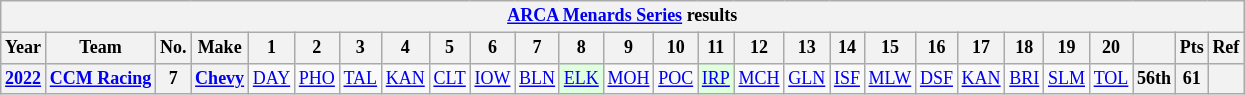<table class="wikitable" style="text-align:center; font-size:75%">
<tr>
<th colspan=27><a href='#'>ARCA Menards Series</a> results</th>
</tr>
<tr>
<th>Year</th>
<th>Team</th>
<th>No.</th>
<th>Make</th>
<th>1</th>
<th>2</th>
<th>3</th>
<th>4</th>
<th>5</th>
<th>6</th>
<th>7</th>
<th>8</th>
<th>9</th>
<th>10</th>
<th>11</th>
<th>12</th>
<th>13</th>
<th>14</th>
<th>15</th>
<th>16</th>
<th>17</th>
<th>18</th>
<th>19</th>
<th>20</th>
<th></th>
<th>Pts</th>
<th>Ref</th>
</tr>
<tr>
<th><a href='#'>2022</a></th>
<th><a href='#'>CCM Racing</a></th>
<th>7</th>
<th><a href='#'>Chevy</a></th>
<td><a href='#'>DAY</a></td>
<td><a href='#'>PHO</a></td>
<td><a href='#'>TAL</a></td>
<td><a href='#'>KAN</a></td>
<td><a href='#'>CLT</a></td>
<td><a href='#'>IOW</a></td>
<td><a href='#'>BLN</a></td>
<td style="background:#DFFFDF;"><a href='#'>ELK</a><br></td>
<td><a href='#'>MOH</a></td>
<td><a href='#'>POC</a></td>
<td style="background:#DFFFDF;"><a href='#'>IRP</a><br></td>
<td><a href='#'>MCH</a></td>
<td><a href='#'>GLN</a></td>
<td><a href='#'>ISF</a></td>
<td><a href='#'>MLW</a></td>
<td><a href='#'>DSF</a></td>
<td><a href='#'>KAN</a></td>
<td><a href='#'>BRI</a></td>
<td><a href='#'>SLM</a></td>
<td><a href='#'>TOL</a></td>
<th>56th</th>
<th>61</th>
<th></th>
</tr>
</table>
